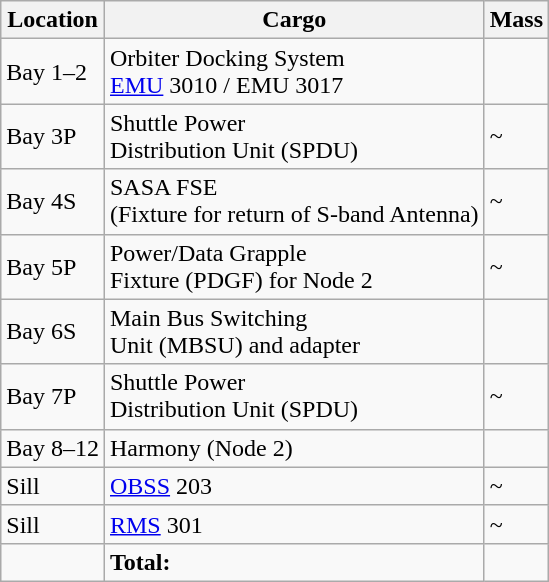<table class="wikitable">
<tr>
<th>Location</th>
<th>Cargo</th>
<th>Mass</th>
</tr>
<tr>
<td>Bay 1–2</td>
<td>Orbiter Docking System <br> <a href='#'>EMU</a> 3010 / EMU 3017</td>
<td></td>
</tr>
<tr>
<td>Bay 3P</td>
<td>Shuttle Power <br> Distribution Unit (SPDU)</td>
<td>~</td>
</tr>
<tr>
<td>Bay 4S</td>
<td>SASA FSE <br> (Fixture for return of S-band Antenna)</td>
<td>~</td>
</tr>
<tr>
<td>Bay 5P</td>
<td>Power/Data Grapple <br> Fixture (PDGF) for Node 2</td>
<td>~</td>
</tr>
<tr>
<td>Bay 6S</td>
<td>Main Bus Switching <br> Unit (MBSU) and adapter</td>
<td></td>
</tr>
<tr>
<td>Bay 7P</td>
<td>Shuttle Power <br> Distribution Unit (SPDU)</td>
<td>~</td>
</tr>
<tr>
<td>Bay 8–12</td>
<td>Harmony (Node 2)</td>
<td></td>
</tr>
<tr>
<td>Sill</td>
<td><a href='#'>OBSS</a> 203</td>
<td>~</td>
</tr>
<tr>
<td>Sill</td>
<td><a href='#'>RMS</a> 301</td>
<td>~</td>
</tr>
<tr>
<td></td>
<td><strong>Total:</strong></td>
<td><strong></strong></td>
</tr>
</table>
